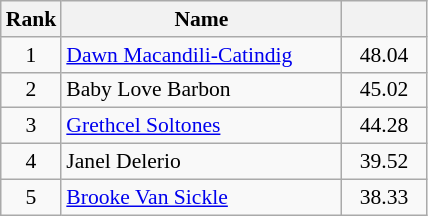<table class="wikitable" style="font-size:90%">
<tr>
<th width=30>Rank</th>
<th width=180>Name</th>
<th width=50></th>
</tr>
<tr>
<td style="text-align:center">1</td>
<td><a href='#'>Dawn Macandili-Catindig</a></td>
<td style="text-align:center">48.04</td>
</tr>
<tr>
<td style="text-align:center">2</td>
<td>Baby Love Barbon</td>
<td style="text-align:center">45.02</td>
</tr>
<tr>
<td style="text-align:center">3</td>
<td><a href='#'>Grethcel Soltones</a></td>
<td style="text-align:center">44.28</td>
</tr>
<tr>
<td style="text-align:center">4</td>
<td>Janel Delerio</td>
<td style="text-align:center">39.52</td>
</tr>
<tr>
<td style="text-align:center">5</td>
<td><a href='#'>Brooke Van Sickle</a></td>
<td style="text-align:center">38.33</td>
</tr>
</table>
